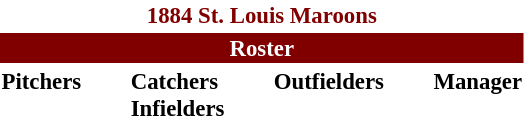<table class="toccolours" style="font-size: 95%;">
<tr>
<th colspan="10" style="background-color: white; color: #800000; text-align: center;">1884 St. Louis Maroons</th>
</tr>
<tr>
<td colspan="10" style="background-color: #800000; color: white; text-align: center;"><strong>Roster</strong></td>
</tr>
<tr>
<td valign="top"><strong>Pitchers</strong><br>





</td>
<td width="25px"></td>
<td valign="top"><strong>Catchers</strong><br>


<strong>Infielders</strong>



</td>
<td width="25px"></td>
<td valign="top"><strong>Outfielders</strong><br>







</td>
<td width="25px"></td>
<td valign="top"><strong>Manager</strong><br>
</td>
</tr>
</table>
